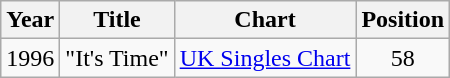<table class="wikitable">
<tr>
<th align="left">Year</th>
<th align="left">Title</th>
<th align="left">Chart</th>
<th align="left">Position</th>
</tr>
<tr>
<td align="left">1996</td>
<td align="left">"It's Time"</td>
<td align="left"><a href='#'>UK Singles Chart</a></td>
<td align="center">58</td>
</tr>
</table>
